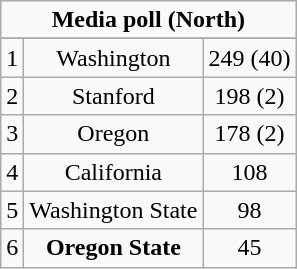<table class="wikitable">
<tr align="center">
<td align="center" Colspan="3"><strong>Media poll (North)</strong></td>
</tr>
<tr align="center">
</tr>
<tr align="center">
<td>1</td>
<td>Washington</td>
<td>249 (40)</td>
</tr>
<tr align="center">
<td>2</td>
<td>Stanford</td>
<td>198 (2)</td>
</tr>
<tr align="center">
<td>3</td>
<td>Oregon</td>
<td>178 (2)</td>
</tr>
<tr align="center">
<td>4</td>
<td>California</td>
<td>108</td>
</tr>
<tr align="center">
<td>5</td>
<td>Washington State</td>
<td>98</td>
</tr>
<tr align="center">
<td>6</td>
<td><strong>Oregon State</strong></td>
<td>45</td>
</tr>
</table>
